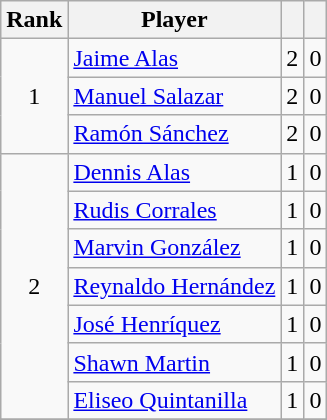<table class="wikitable" border="1">
<tr>
<th>Rank</th>
<th>Player</th>
<th></th>
<th></th>
</tr>
<tr>
<td rowspan="3" align=center>1</td>
<td><a href='#'>Jaime Alas</a></td>
<td>2</td>
<td>0</td>
</tr>
<tr>
<td><a href='#'>Manuel Salazar</a></td>
<td>2</td>
<td>0</td>
</tr>
<tr>
<td><a href='#'>Ramón Sánchez</a></td>
<td>2</td>
<td>0</td>
</tr>
<tr>
<td rowspan="7" align=center>2</td>
<td><a href='#'>Dennis Alas</a></td>
<td>1</td>
<td>0</td>
</tr>
<tr>
<td><a href='#'>Rudis Corrales</a></td>
<td>1</td>
<td>0</td>
</tr>
<tr>
<td><a href='#'>Marvin González</a></td>
<td>1</td>
<td>0</td>
</tr>
<tr>
<td><a href='#'>Reynaldo Hernández</a></td>
<td>1</td>
<td>0</td>
</tr>
<tr>
<td><a href='#'>José Henríquez</a></td>
<td>1</td>
<td>0</td>
</tr>
<tr>
<td><a href='#'>Shawn Martin</a></td>
<td>1</td>
<td>0</td>
</tr>
<tr>
<td><a href='#'>Eliseo Quintanilla</a></td>
<td>1</td>
<td>0</td>
</tr>
<tr>
</tr>
</table>
